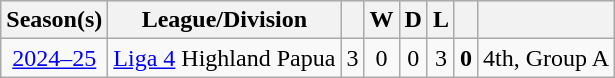<table class="wikitable" style="text-align:center">
<tr style="background:#efefef;">
<th>Season(s)</th>
<th>League/Division</th>
<th></th>
<th>W</th>
<th>D</th>
<th>L</th>
<th></th>
<th></th>
</tr>
<tr>
<td><a href='#'>2024–25</a></td>
<td><a href='#'>Liga 4</a> Highland Papua</td>
<td>3</td>
<td>0</td>
<td>0</td>
<td>3</td>
<td><strong>0</strong></td>
<td>4th, Group A</td>
</tr>
</table>
